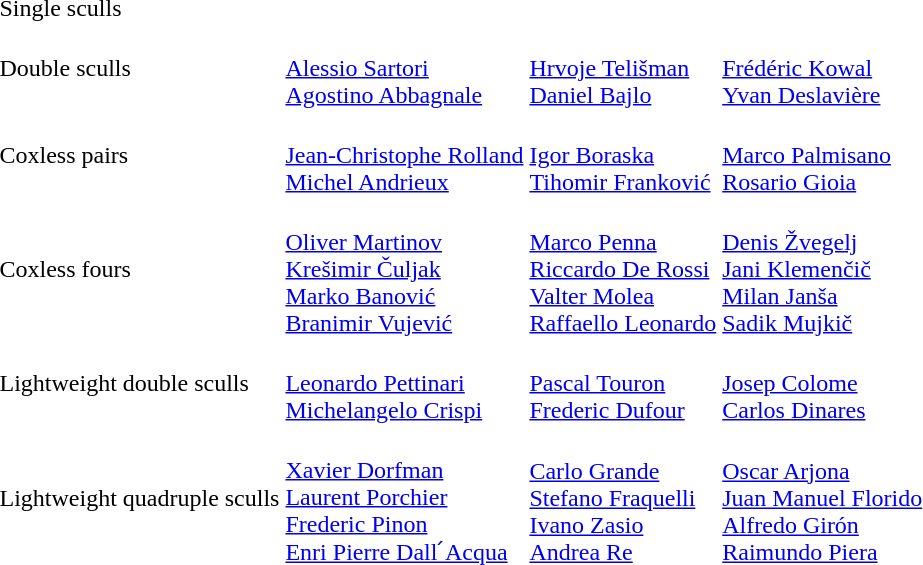<table>
<tr>
<td>Single sculls</td>
<td></td>
<td></td>
<td></td>
</tr>
<tr>
<td>Double sculls</td>
<td><br><a href='#'>Alessio Sartori</a><br><a href='#'>Agostino Abbagnale</a></td>
<td><br><a href='#'>Hrvoje Telišman</a><br><a href='#'>Daniel Bajlo</a></td>
<td><br><a href='#'>Frédéric Kowal</a><br><a href='#'>Yvan Deslavière</a></td>
</tr>
<tr>
<td>Coxless pairs</td>
<td><br><a href='#'>Jean-Christophe Rolland</a><br><a href='#'>Michel Andrieux</a></td>
<td><br><a href='#'>Igor Boraska</a><br><a href='#'>Tihomir Franković</a></td>
<td><br><a href='#'>Marco Palmisano</a><br><a href='#'>Rosario Gioia</a></td>
</tr>
<tr>
<td>Coxless fours</td>
<td><br><a href='#'>Oliver Martinov</a><br><a href='#'>Krešimir Čuljak</a><br><a href='#'>Marko Banović</a><br><a href='#'>Branimir Vujević</a></td>
<td><br><a href='#'>Marco Penna</a><br><a href='#'>Riccardo De Rossi</a><br><a href='#'>Valter Molea</a><br><a href='#'>Raffaello Leonardo</a></td>
<td><br><a href='#'>Denis Žvegelj</a><br><a href='#'>Jani Klemenčič</a><br><a href='#'>Milan Janša</a><br><a href='#'>Sadik Mujkič</a></td>
</tr>
<tr>
<td>Lightweight double sculls</td>
<td><br><a href='#'>Leonardo Pettinari</a><br><a href='#'>Michelangelo Crispi</a></td>
<td><br><a href='#'>Pascal Touron</a><br><a href='#'>Frederic Dufour</a></td>
<td><br><a href='#'>Josep Colome</a><br><a href='#'>Carlos Dinares</a></td>
</tr>
<tr>
<td>Lightweight quadruple sculls</td>
<td><br><a href='#'>Xavier  Dorfman</a><br><a href='#'>Laurent  Porchier</a><br><a href='#'>Frederic  Pinon</a><br><a href='#'>Enri  Pierre  Dall ́Acqua</a></td>
<td><br><a href='#'>Carlo Grande</a><br><a href='#'>Stefano Fraquelli</a><br><a href='#'>Ivano Zasio</a><br><a href='#'>Andrea Re</a></td>
<td><br><a href='#'>Oscar Arjona</a><br><a href='#'>Juan Manuel Florido</a><br><a href='#'>Alfredo Girón</a><br><a href='#'>Raimundo Piera</a></td>
</tr>
<tr>
</tr>
</table>
